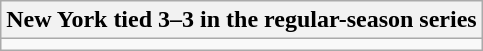<table class="wikitable collapsible collapsed">
<tr>
<th>New York tied 3–3 in the regular-season series</th>
</tr>
<tr>
<td></td>
</tr>
</table>
